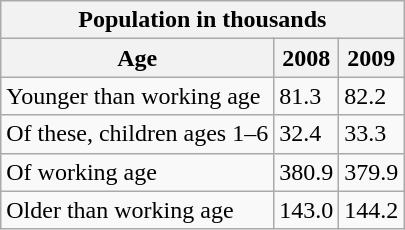<table class="wikitable">
<tr>
<th colspan="3">Population in thousands</th>
</tr>
<tr>
<th>Age</th>
<th>2008</th>
<th>2009</th>
</tr>
<tr>
<td>Younger than working age</td>
<td>81.3</td>
<td>82.2</td>
</tr>
<tr>
<td>Of these, children ages 1–6</td>
<td>32.4</td>
<td>33.3</td>
</tr>
<tr>
<td>Of working age</td>
<td>380.9</td>
<td>379.9</td>
</tr>
<tr>
<td>Older than working age</td>
<td>143.0</td>
<td>144.2</td>
</tr>
</table>
